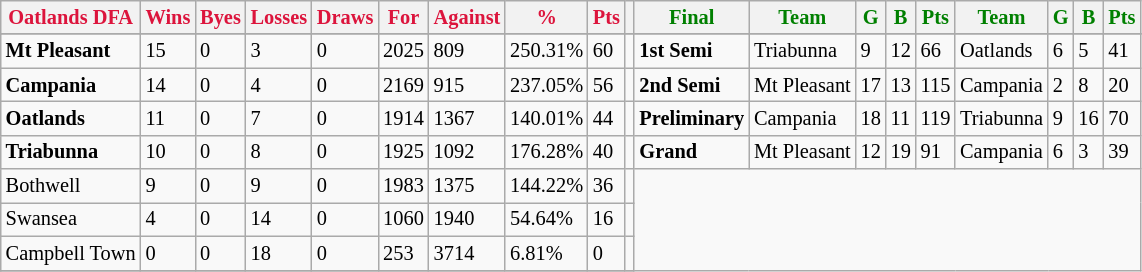<table style="font-size: 85%; text-align: left;" class="wikitable">
<tr>
<th style="color:crimson">Oatlands DFA</th>
<th style="color:crimson">Wins</th>
<th style="color:crimson">Byes</th>
<th style="color:crimson">Losses</th>
<th style="color:crimson">Draws</th>
<th style="color:crimson">For</th>
<th style="color:crimson">Against</th>
<th style="color:crimson">%</th>
<th style="color:crimson">Pts</th>
<th></th>
<th style="color:green">Final</th>
<th style="color:green">Team</th>
<th style="color:green">G</th>
<th style="color:green">B</th>
<th style="color:green">Pts</th>
<th style="color:green">Team</th>
<th style="color:green">G</th>
<th style="color:green">B</th>
<th style="color:green">Pts</th>
</tr>
<tr>
</tr>
<tr>
</tr>
<tr>
<td><strong>	Mt Pleasant	</strong></td>
<td>15</td>
<td>0</td>
<td>3</td>
<td>0</td>
<td>2025</td>
<td>809</td>
<td>250.31%</td>
<td>60</td>
<td></td>
<td><strong>1st Semi</strong></td>
<td>Triabunna</td>
<td>9</td>
<td>12</td>
<td>66</td>
<td>Oatlands</td>
<td>6</td>
<td>5</td>
<td>41</td>
</tr>
<tr>
<td><strong>	Campania	</strong></td>
<td>14</td>
<td>0</td>
<td>4</td>
<td>0</td>
<td>2169</td>
<td>915</td>
<td>237.05%</td>
<td>56</td>
<td></td>
<td><strong>2nd Semi</strong></td>
<td>Mt Pleasant</td>
<td>17</td>
<td>13</td>
<td>115</td>
<td>Campania</td>
<td>2</td>
<td>8</td>
<td>20</td>
</tr>
<tr>
<td><strong>	Oatlands	</strong></td>
<td>11</td>
<td>0</td>
<td>7</td>
<td>0</td>
<td>1914</td>
<td>1367</td>
<td>140.01%</td>
<td>44</td>
<td></td>
<td><strong>Preliminary</strong></td>
<td>Campania</td>
<td>18</td>
<td>11</td>
<td>119</td>
<td>Triabunna</td>
<td>9</td>
<td>16</td>
<td>70</td>
</tr>
<tr>
<td><strong>	Triabunna	</strong></td>
<td>10</td>
<td>0</td>
<td>8</td>
<td>0</td>
<td>1925</td>
<td>1092</td>
<td>176.28%</td>
<td>40</td>
<td></td>
<td><strong>Grand</strong></td>
<td>Mt Pleasant</td>
<td>12</td>
<td>19</td>
<td>91</td>
<td>Campania</td>
<td>6</td>
<td>3</td>
<td>39</td>
</tr>
<tr>
<td>Bothwell</td>
<td>9</td>
<td>0</td>
<td>9</td>
<td>0</td>
<td>1983</td>
<td>1375</td>
<td>144.22%</td>
<td>36</td>
<td></td>
</tr>
<tr>
<td>Swansea</td>
<td>4</td>
<td>0</td>
<td>14</td>
<td>0</td>
<td>1060</td>
<td>1940</td>
<td>54.64%</td>
<td>16</td>
<td></td>
</tr>
<tr>
<td>Campbell Town</td>
<td>0</td>
<td>0</td>
<td>18</td>
<td>0</td>
<td>253</td>
<td>3714</td>
<td>6.81%</td>
<td>0</td>
<td></td>
</tr>
<tr>
</tr>
</table>
